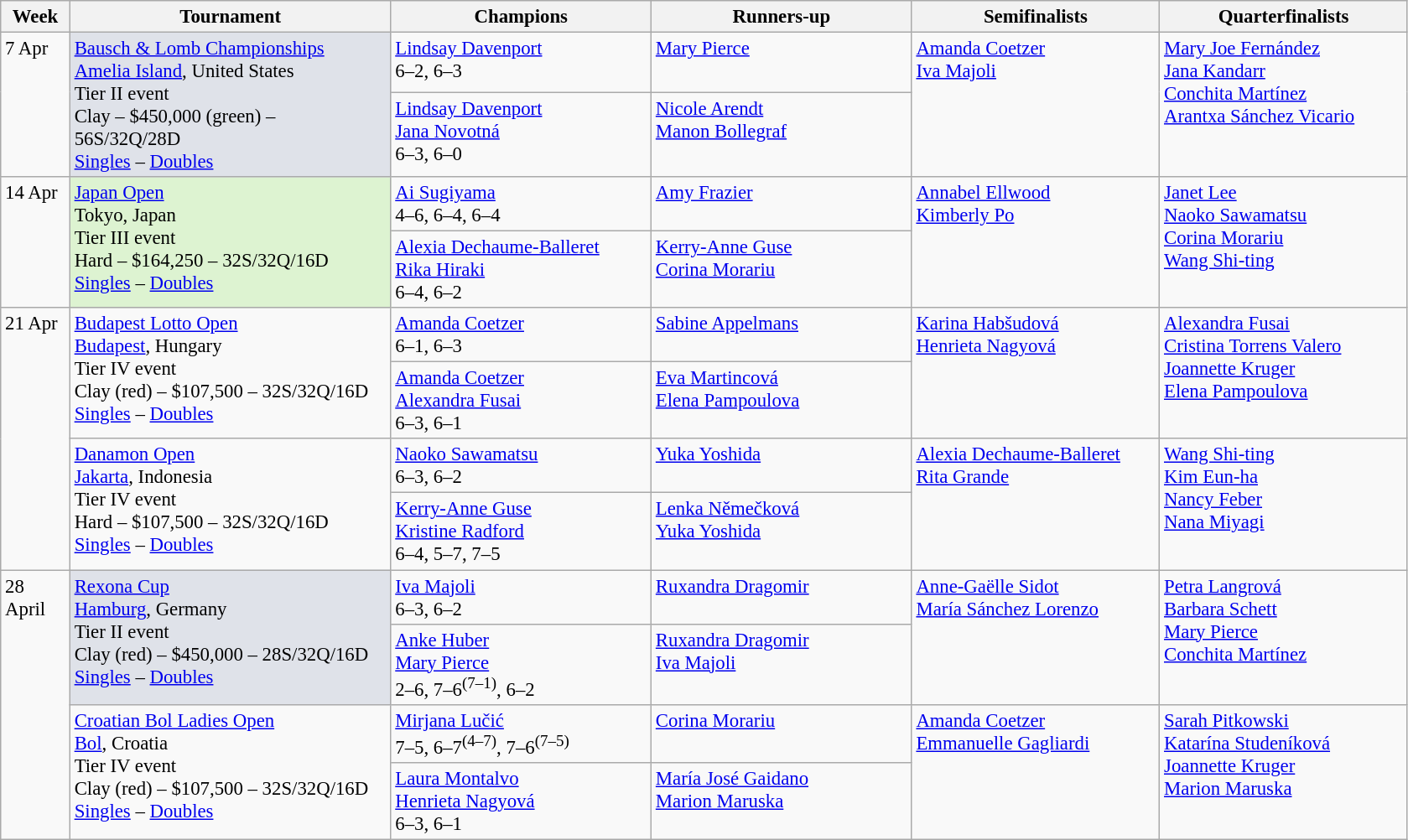<table class=wikitable style=font-size:95%>
<tr>
<th style="width:48px;">Week</th>
<th style="width:248px;">Tournament</th>
<th style="width:200px;">Champions</th>
<th style="width:200px;">Runners-up</th>
<th style="width:190px;">Semifinalists</th>
<th style="width:190px;">Quarterfinalists</th>
</tr>
<tr valign=top>
<td rowspan=2>7 Apr</td>
<td rowspan=2 bgcolor=#dfe2e9><a href='#'>Bausch & Lomb Championships</a><br> <a href='#'>Amelia Island</a>, United States <br> Tier II event <br> Clay – $450,000 (green) – 56S/32Q/28D<br> <a href='#'>Singles</a> – <a href='#'>Doubles</a></td>
<td> <a href='#'>Lindsay Davenport</a><br>6–2, 6–3</td>
<td> <a href='#'>Mary Pierce</a></td>
<td rowspan=2>  <a href='#'>Amanda Coetzer</a><br> <a href='#'>Iva Majoli</a></td>
<td rowspan=2> <a href='#'>Mary Joe Fernández</a><br> <a href='#'>Jana Kandarr</a><br> <a href='#'>Conchita Martínez</a><br> <a href='#'>Arantxa Sánchez Vicario</a></td>
</tr>
<tr valign=top>
<td> <a href='#'>Lindsay Davenport</a> <br>  <a href='#'>Jana Novotná</a><br> 6–3, 6–0</td>
<td> <a href='#'>Nicole Arendt</a> <br>  <a href='#'>Manon Bollegraf</a></td>
</tr>
<tr valign=top>
<td rowspan=2>14 Apr</td>
<td rowspan=2 bgcolor=#DDF3D1><a href='#'>Japan Open</a><br> Tokyo, Japan <br> Tier III event <br> Hard – $164,250 – 32S/32Q/16D<br> <a href='#'>Singles</a> – <a href='#'>Doubles</a></td>
<td> <a href='#'>Ai Sugiyama</a><br>4–6, 6–4, 6–4</td>
<td> <a href='#'>Amy Frazier</a></td>
<td rowspan=2>  <a href='#'>Annabel Ellwood</a><br> <a href='#'>Kimberly Po</a></td>
<td rowspan=2> <a href='#'>Janet Lee</a><br> <a href='#'>Naoko Sawamatsu</a><br> <a href='#'>Corina Morariu</a><br> <a href='#'>Wang Shi-ting</a></td>
</tr>
<tr valign="top">
<td> <a href='#'>Alexia Dechaume-Balleret</a> <br>  <a href='#'>Rika Hiraki</a><br> 6–4, 6–2</td>
<td> <a href='#'>Kerry-Anne Guse</a> <br>  <a href='#'>Corina Morariu</a></td>
</tr>
<tr valign=top>
<td rowspan=4>21 Apr</td>
<td rowspan=2><a href='#'>Budapest Lotto Open</a><br> <a href='#'>Budapest</a>, Hungary <br> Tier IV event <br> Clay (red) – $107,500 – 32S/32Q/16D<br> <a href='#'>Singles</a> – <a href='#'>Doubles</a></td>
<td> <a href='#'>Amanda Coetzer</a><br>6–1, 6–3</td>
<td> <a href='#'>Sabine Appelmans</a></td>
<td rowspan=2>  <a href='#'>Karina Habšudová</a><br> <a href='#'>Henrieta Nagyová</a></td>
<td rowspan=2> <a href='#'>Alexandra Fusai</a><br> <a href='#'>Cristina Torrens Valero</a><br> <a href='#'>Joannette Kruger</a><br> <a href='#'>Elena Pampoulova</a></td>
</tr>
<tr valign="top">
<td> <a href='#'>Amanda Coetzer</a> <br>  <a href='#'>Alexandra Fusai</a><br> 6–3, 6–1</td>
<td> <a href='#'>Eva Martincová</a> <br>  <a href='#'>Elena Pampoulova</a></td>
</tr>
<tr valign=top>
<td rowspan=2><a href='#'>Danamon Open</a><br> <a href='#'>Jakarta</a>, Indonesia <br> Tier IV event <br> Hard – $107,500 – 32S/32Q/16D<br><a href='#'>Singles</a> – <a href='#'>Doubles</a></td>
<td> <a href='#'>Naoko Sawamatsu</a><br>6–3, 6–2</td>
<td> <a href='#'>Yuka Yoshida</a></td>
<td rowspan=2>  <a href='#'>Alexia Dechaume-Balleret</a><br> <a href='#'>Rita Grande</a></td>
<td rowspan=2> <a href='#'>Wang Shi-ting</a><br> <a href='#'>Kim Eun-ha</a><br> <a href='#'>Nancy Feber</a><br> <a href='#'>Nana Miyagi</a></td>
</tr>
<tr valign="top">
<td> <a href='#'>Kerry-Anne Guse</a> <br>  <a href='#'>Kristine Radford</a><br> 6–4, 5–7, 7–5</td>
<td> <a href='#'>Lenka Němečková</a> <br>  <a href='#'>Yuka Yoshida</a></td>
</tr>
<tr valign=top>
<td rowspan=4>28 April</td>
<td rowspan=2 bgcolor=#dfe2e9><a href='#'>Rexona Cup</a><br> <a href='#'>Hamburg</a>, Germany <br> Tier II event <br> Clay (red) – $450,000 – 28S/32Q/16D<br> <a href='#'>Singles</a> – <a href='#'>Doubles</a></td>
<td> <a href='#'>Iva Majoli</a><br>6–3, 6–2</td>
<td> <a href='#'>Ruxandra Dragomir</a></td>
<td rowspan=2>  <a href='#'>Anne-Gaëlle Sidot</a><br> <a href='#'>María Sánchez Lorenzo</a></td>
<td rowspan=2> <a href='#'>Petra Langrová</a><br> <a href='#'>Barbara Schett</a><br> <a href='#'>Mary Pierce</a><br> <a href='#'>Conchita Martínez</a></td>
</tr>
<tr valign="top">
<td> <a href='#'>Anke Huber</a> <br>  <a href='#'>Mary Pierce</a><br> 2–6, 7–6<sup>(7–1)</sup>, 6–2</td>
<td> <a href='#'>Ruxandra Dragomir</a> <br>  <a href='#'>Iva Majoli</a></td>
</tr>
<tr valign=top>
<td rowspan=2><a href='#'>Croatian Bol Ladies Open</a><br> <a href='#'>Bol</a>, Croatia <br> Tier IV event <br> Clay (red) – $107,500 – 32S/32Q/16D<br> <a href='#'>Singles</a> – <a href='#'>Doubles</a></td>
<td> <a href='#'>Mirjana Lučić</a><br>7–5, 6–7<sup>(4–7)</sup>, 7–6<sup>(7–5)</sup></td>
<td> <a href='#'>Corina Morariu</a></td>
<td rowspan=2>  <a href='#'>Amanda Coetzer</a><br> <a href='#'>Emmanuelle Gagliardi</a></td>
<td rowspan=2> <a href='#'>Sarah Pitkowski</a><br> <a href='#'>Katarína Studeníková</a><br> <a href='#'>Joannette Kruger</a><br> <a href='#'>Marion Maruska</a></td>
</tr>
<tr valign="top">
<td> <a href='#'>Laura Montalvo</a> <br>  <a href='#'>Henrieta Nagyová</a><br> 6–3, 6–1</td>
<td> <a href='#'>María José Gaidano</a> <br>  <a href='#'>Marion Maruska</a></td>
</tr>
</table>
